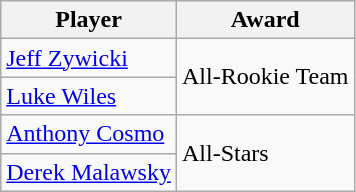<table class="wikitable">
<tr>
<th>Player</th>
<th>Award</th>
</tr>
<tr>
<td><a href='#'>Jeff Zywicki</a></td>
<td rowspan=2>All-Rookie Team</td>
</tr>
<tr>
<td><a href='#'>Luke Wiles</a></td>
</tr>
<tr>
<td><a href='#'>Anthony Cosmo</a></td>
<td rowspan=2>All-Stars</td>
</tr>
<tr>
<td><a href='#'>Derek Malawsky</a></td>
</tr>
</table>
